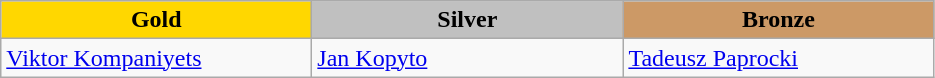<table class="wikitable" style="text-align:left">
<tr align="center">
<td width=200 bgcolor=gold><strong>Gold</strong></td>
<td width=200 bgcolor=silver><strong>Silver</strong></td>
<td width=200 bgcolor=CC9966><strong>Bronze</strong></td>
</tr>
<tr>
<td><a href='#'>Viktor Kompaniyets</a><br><em></em></td>
<td><a href='#'>Jan Kopyto</a><br><em></em></td>
<td><a href='#'>Tadeusz Paprocki</a><br><em></em></td>
</tr>
</table>
